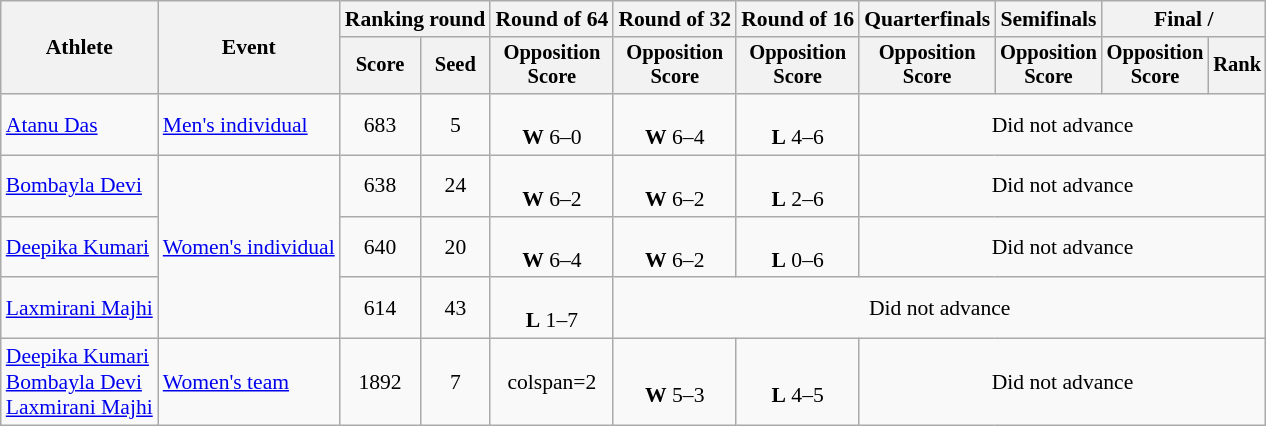<table class="wikitable" style="font-size:90%">
<tr>
<th rowspan=2>Athlete</th>
<th rowspan=2>Event</th>
<th colspan="2">Ranking round</th>
<th>Round of 64</th>
<th>Round of 32</th>
<th>Round of 16</th>
<th>Quarterfinals</th>
<th>Semifinals</th>
<th colspan="2">Final / </th>
</tr>
<tr style="font-size:95%">
<th>Score</th>
<th>Seed</th>
<th>Opposition<br>Score</th>
<th>Opposition<br>Score</th>
<th>Opposition<br>Score</th>
<th>Opposition<br>Score</th>
<th>Opposition<br>Score</th>
<th>Opposition<br>Score</th>
<th>Rank</th>
</tr>
<tr align=center>
<td align=left><a href='#'>Atanu Das</a></td>
<td align=left><a href='#'>Men's individual</a></td>
<td>683</td>
<td>5</td>
<td><br><strong>W</strong> 6–0</td>
<td><br><strong>W</strong> 6–4</td>
<td><br><strong>L</strong> 4–6</td>
<td colspan="4">Did not advance</td>
</tr>
<tr align="center">
<td align=left><a href='#'>Bombayla Devi</a></td>
<td align=left rowspan=3><a href='#'>Women's individual</a></td>
<td>638</td>
<td>24</td>
<td><br><strong>W</strong> 6–2</td>
<td><br><strong>W</strong> 6–2</td>
<td><br><strong>L</strong> 2–6</td>
<td colspan="4">Did not advance</td>
</tr>
<tr align="center">
<td align=left><a href='#'>Deepika Kumari</a></td>
<td>640</td>
<td>20</td>
<td><br><strong>W</strong> 6–4</td>
<td><br><strong>W</strong> 6–2</td>
<td><br><strong>L</strong> 0–6</td>
<td colspan="4">Did not advance</td>
</tr>
<tr align=center>
<td align=left><a href='#'>Laxmirani Majhi</a></td>
<td>614</td>
<td>43</td>
<td><br><strong>L</strong> 1–7</td>
<td colspan=6>Did not advance</td>
</tr>
<tr align=center>
<td align=left><a href='#'>Deepika Kumari</a><br><a href='#'>Bombayla Devi</a><br><a href='#'>Laxmirani Majhi</a></td>
<td align=left><a href='#'>Women's team</a></td>
<td>1892</td>
<td>7</td>
<td>colspan=2 </td>
<td><br><strong>W</strong> 5–3</td>
<td><br><strong>L</strong> 4–5</td>
<td colspan=7>Did not advance</td>
</tr>
</table>
